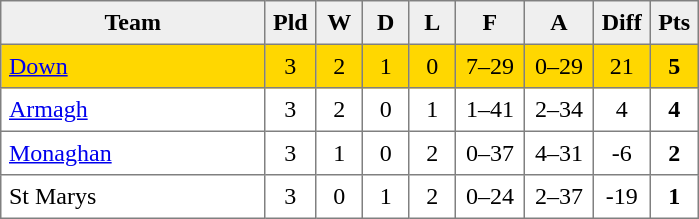<table style=border-collapse:collapse border=1 cellspacing=0 cellpadding=5>
<tr align=center bgcolor=#efefef>
<th width=165>Team</th>
<th width=20>Pld</th>
<th width=20>W</th>
<th width=20>D</th>
<th width=20>L</th>
<th width=35>F</th>
<th width=35>A</th>
<th width=20>Diff</th>
<th width=20>Pts</th>
</tr>
<tr align=center style="background:#ffd700;">
<td style="text-align:left;"><a href='#'>Down</a></td>
<td>3</td>
<td>2</td>
<td>1</td>
<td>0</td>
<td>7–29</td>
<td>0–29</td>
<td>21</td>
<td><strong>5</strong></td>
</tr>
<tr align=center style="background:;"#FFFFFF">
<td style="text-align:left;"><a href='#'>Armagh</a></td>
<td>3</td>
<td>2</td>
<td>0</td>
<td>1</td>
<td>1–41</td>
<td>2–34</td>
<td>4</td>
<td><strong>4</strong></td>
</tr>
<tr align=center style="background:;"#FFFFFF">
<td style="text-align:left;"><a href='#'>Monaghan</a></td>
<td>3</td>
<td>1</td>
<td>0</td>
<td>2</td>
<td>0–37</td>
<td>4–31</td>
<td>-6</td>
<td><strong>2</strong></td>
</tr>
<tr align=center style="background:;"#FFFFFF>
<td style="text-align:left;">St Marys</td>
<td>3</td>
<td>0</td>
<td>1</td>
<td>2</td>
<td>0–24</td>
<td>2–37</td>
<td>-19</td>
<td><strong>1</strong></td>
</tr>
</table>
